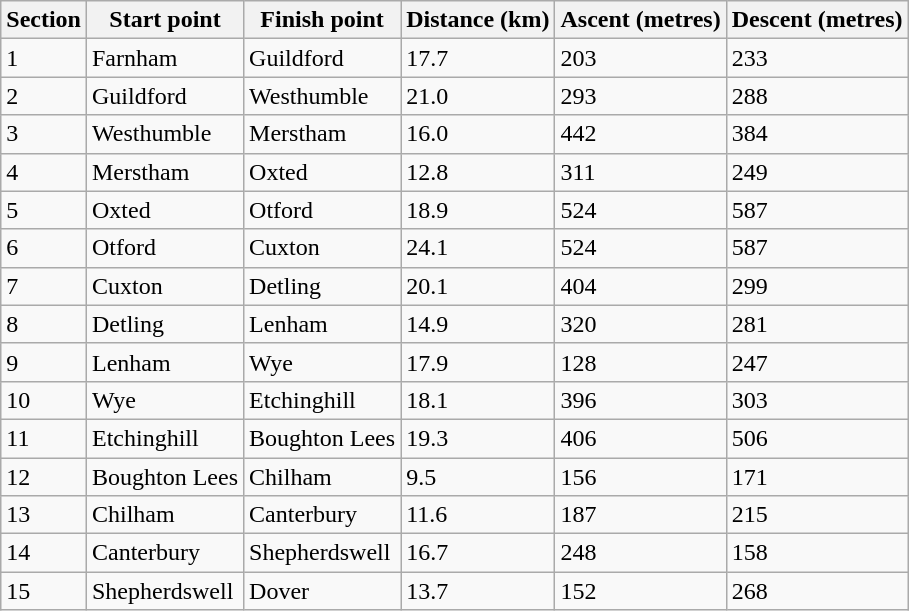<table class="wikitable">
<tr>
<th>Section</th>
<th>Start point</th>
<th>Finish point</th>
<th>Distance (km)</th>
<th>Ascent (metres)</th>
<th>Descent (metres)</th>
</tr>
<tr>
<td>1</td>
<td>Farnham</td>
<td>Guildford</td>
<td>17.7</td>
<td>203</td>
<td>233</td>
</tr>
<tr>
<td>2</td>
<td>Guildford</td>
<td>Westhumble</td>
<td>21.0</td>
<td>293</td>
<td>288</td>
</tr>
<tr>
<td>3</td>
<td>Westhumble</td>
<td>Merstham</td>
<td>16.0</td>
<td>442</td>
<td>384</td>
</tr>
<tr>
<td>4</td>
<td>Merstham</td>
<td>Oxted</td>
<td>12.8</td>
<td>311</td>
<td>249</td>
</tr>
<tr>
<td>5</td>
<td>Oxted</td>
<td>Otford</td>
<td>18.9</td>
<td>524</td>
<td>587</td>
</tr>
<tr>
<td>6</td>
<td>Otford</td>
<td>Cuxton</td>
<td>24.1</td>
<td>524</td>
<td>587</td>
</tr>
<tr>
<td>7</td>
<td>Cuxton</td>
<td>Detling</td>
<td>20.1</td>
<td>404</td>
<td>299</td>
</tr>
<tr>
<td>8</td>
<td>Detling</td>
<td>Lenham</td>
<td>14.9</td>
<td>320</td>
<td>281</td>
</tr>
<tr>
<td>9</td>
<td>Lenham</td>
<td>Wye</td>
<td>17.9</td>
<td>128</td>
<td>247</td>
</tr>
<tr>
<td>10</td>
<td>Wye</td>
<td>Etchinghill</td>
<td>18.1</td>
<td>396</td>
<td>303</td>
</tr>
<tr>
<td>11</td>
<td>Etchinghill</td>
<td>Boughton Lees</td>
<td>19.3</td>
<td>406</td>
<td>506</td>
</tr>
<tr>
<td>12</td>
<td>Boughton Lees</td>
<td>Chilham</td>
<td>9.5</td>
<td>156</td>
<td>171</td>
</tr>
<tr>
<td>13</td>
<td>Chilham</td>
<td>Canterbury</td>
<td>11.6</td>
<td>187</td>
<td>215</td>
</tr>
<tr>
<td>14</td>
<td>Canterbury</td>
<td>Shepherdswell</td>
<td>16.7</td>
<td>248</td>
<td>158</td>
</tr>
<tr>
<td>15</td>
<td>Shepherdswell</td>
<td>Dover</td>
<td>13.7</td>
<td>152</td>
<td>268</td>
</tr>
</table>
